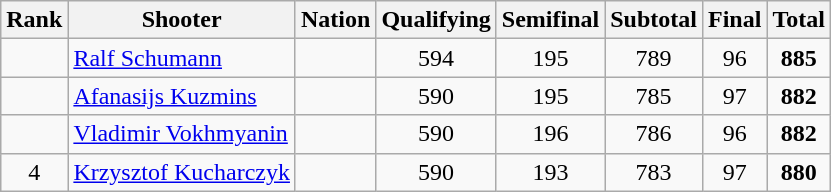<table class="wikitable sortable" style="text-align: center">
<tr>
<th>Rank</th>
<th>Shooter</th>
<th>Nation</th>
<th>Qualifying</th>
<th>Semifinal</th>
<th>Subtotal</th>
<th>Final</th>
<th>Total</th>
</tr>
<tr>
<td></td>
<td align=left><a href='#'>Ralf Schumann</a></td>
<td align=left></td>
<td>594</td>
<td>195</td>
<td>789</td>
<td>96</td>
<td><strong>885</strong></td>
</tr>
<tr>
<td></td>
<td align=left><a href='#'>Afanasijs Kuzmins</a></td>
<td align=left></td>
<td>590</td>
<td>195</td>
<td>785</td>
<td>97</td>
<td><strong>882</strong></td>
</tr>
<tr>
<td></td>
<td align=left><a href='#'>Vladimir Vokhmyanin</a></td>
<td align=left></td>
<td>590</td>
<td>196</td>
<td>786</td>
<td>96</td>
<td><strong>882</strong></td>
</tr>
<tr>
<td>4</td>
<td align=left><a href='#'>Krzysztof Kucharczyk</a></td>
<td align=left></td>
<td>590</td>
<td>193</td>
<td>783</td>
<td>97</td>
<td><strong>880</strong></td>
</tr>
</table>
